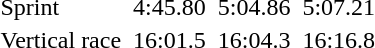<table>
<tr>
<td>Sprint<br></td>
<td></td>
<td>4:45.80</td>
<td></td>
<td>5:04.86</td>
<td></td>
<td>5:07.21</td>
</tr>
<tr>
<td>Vertical race<br></td>
<td></td>
<td>16:01.5</td>
<td></td>
<td>16:04.3</td>
<td></td>
<td>16:16.8</td>
</tr>
</table>
